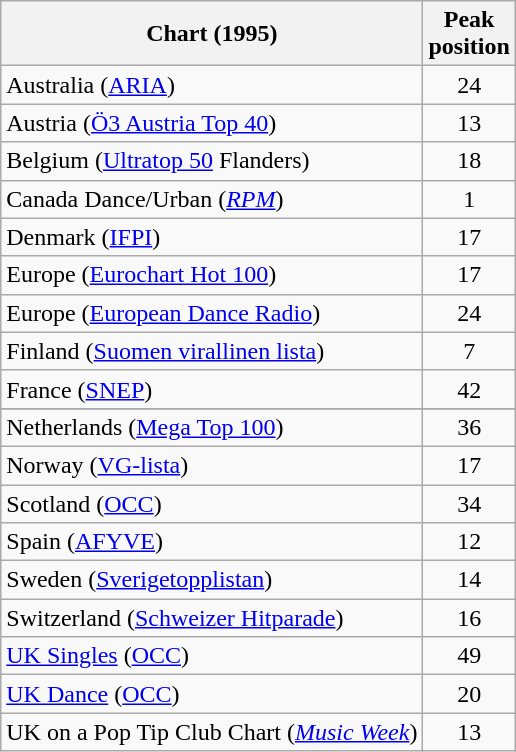<table class="wikitable sortable">
<tr>
<th>Chart (1995)</th>
<th>Peak<br>position</th>
</tr>
<tr>
<td>Australia (<a href='#'>ARIA</a>)</td>
<td align="center">24</td>
</tr>
<tr>
<td>Austria (<a href='#'>Ö3 Austria Top 40</a>)</td>
<td align="center">13</td>
</tr>
<tr>
<td>Belgium (<a href='#'>Ultratop 50</a> Flanders)</td>
<td align="center">18</td>
</tr>
<tr>
<td>Canada Dance/Urban (<em><a href='#'>RPM</a></em>)</td>
<td align="center">1</td>
</tr>
<tr>
<td>Denmark (<a href='#'>IFPI</a>)</td>
<td align="center">17</td>
</tr>
<tr>
<td>Europe (<a href='#'>Eurochart Hot 100</a>)</td>
<td align="center">17</td>
</tr>
<tr>
<td>Europe (<a href='#'>European Dance Radio</a>)</td>
<td align="center">24</td>
</tr>
<tr>
<td>Finland (<a href='#'>Suomen virallinen lista</a>)</td>
<td align="center">7</td>
</tr>
<tr>
<td>France (<a href='#'>SNEP</a>)</td>
<td align="center">42</td>
</tr>
<tr>
</tr>
<tr>
</tr>
<tr>
<td>Netherlands (<a href='#'>Mega Top 100</a>)</td>
<td align="center">36</td>
</tr>
<tr>
<td>Norway (<a href='#'>VG-lista</a>)</td>
<td align="center">17</td>
</tr>
<tr>
<td>Scotland (<a href='#'>OCC</a>)</td>
<td align="center">34</td>
</tr>
<tr>
<td>Spain (<a href='#'>AFYVE</a>)</td>
<td align="center">12</td>
</tr>
<tr>
<td>Sweden (<a href='#'>Sverigetopplistan</a>)</td>
<td align="center">14</td>
</tr>
<tr>
<td>Switzerland (<a href='#'>Schweizer Hitparade</a>)</td>
<td align="center">16</td>
</tr>
<tr>
<td><a href='#'>UK Singles</a> (<a href='#'>OCC</a>)</td>
<td align="center">49</td>
</tr>
<tr>
<td><a href='#'>UK Dance</a> (<a href='#'>OCC</a>)</td>
<td align="center">20</td>
</tr>
<tr>
<td>UK on a Pop Tip Club Chart (<em><a href='#'>Music Week</a></em>)</td>
<td align="center">13</td>
</tr>
</table>
